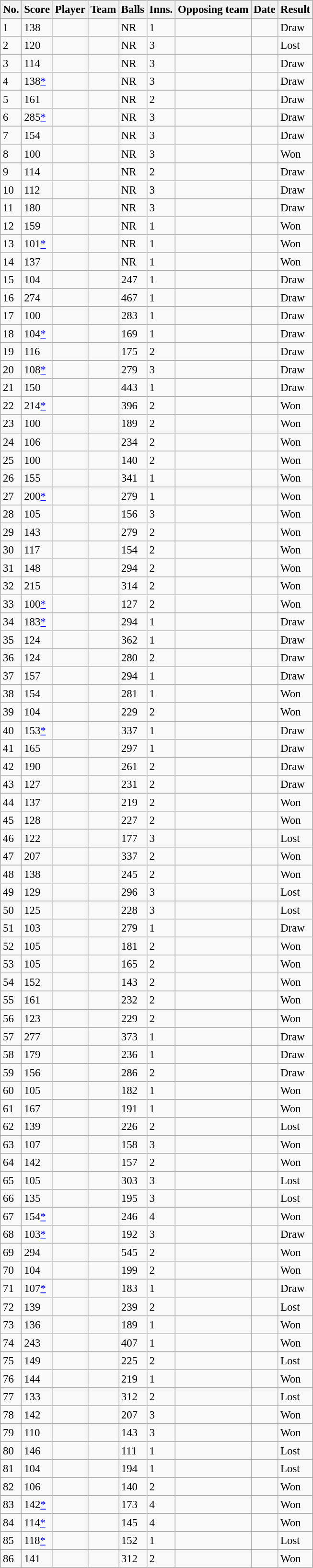<table class="wikitable sortable" style="font-size:95%">
<tr>
<th>No.</th>
<th>Score</th>
<th>Player</th>
<th>Team</th>
<th>Balls</th>
<th>Inns.</th>
<th>Opposing team</th>
<th>Date</th>
<th>Result</th>
</tr>
<tr>
<td>1</td>
<td> 138</td>
<td></td>
<td></td>
<td> NR</td>
<td>1</td>
<td></td>
<td></td>
<td>Draw</td>
</tr>
<tr>
<td>2</td>
<td> 120</td>
<td></td>
<td></td>
<td> NR</td>
<td>3</td>
<td></td>
<td></td>
<td>Lost</td>
</tr>
<tr>
<td>3</td>
<td> 114</td>
<td></td>
<td></td>
<td> NR</td>
<td>3</td>
<td></td>
<td></td>
<td>Draw</td>
</tr>
<tr>
<td>4</td>
<td> 138<a href='#'>*</a></td>
<td></td>
<td></td>
<td> NR</td>
<td>3</td>
<td></td>
<td></td>
<td>Draw</td>
</tr>
<tr>
<td>5</td>
<td> 161</td>
<td></td>
<td></td>
<td> NR</td>
<td>2</td>
<td></td>
<td></td>
<td>Draw</td>
</tr>
<tr>
<td>6</td>
<td> 285<a href='#'>*</a></td>
<td></td>
<td></td>
<td> NR</td>
<td>3</td>
<td></td>
<td></td>
<td>Draw</td>
</tr>
<tr>
<td>7</td>
<td> 154</td>
<td> </td>
<td></td>
<td> NR</td>
<td>3</td>
<td></td>
<td></td>
<td>Draw</td>
</tr>
<tr>
<td>8</td>
<td> 100</td>
<td></td>
<td></td>
<td> NR</td>
<td>3</td>
<td></td>
<td></td>
<td>Won</td>
</tr>
<tr>
<td>9</td>
<td> 114</td>
<td></td>
<td></td>
<td> NR</td>
<td>2</td>
<td></td>
<td></td>
<td>Draw</td>
</tr>
<tr>
<td>10</td>
<td> 112</td>
<td></td>
<td></td>
<td> NR</td>
<td>3</td>
<td></td>
<td></td>
<td>Draw</td>
</tr>
<tr>
<td>11</td>
<td> 180</td>
<td></td>
<td></td>
<td> NR</td>
<td>3</td>
<td></td>
<td></td>
<td>Draw</td>
</tr>
<tr>
<td>12</td>
<td> 159</td>
<td> </td>
<td></td>
<td> NR</td>
<td>1</td>
<td></td>
<td></td>
<td>Won</td>
</tr>
<tr>
<td>13</td>
<td> 101<a href='#'>*</a></td>
<td></td>
<td></td>
<td> NR</td>
<td>1</td>
<td></td>
<td></td>
<td>Won</td>
</tr>
<tr>
<td>14</td>
<td> 137</td>
<td></td>
<td></td>
<td> NR</td>
<td>1</td>
<td></td>
<td></td>
<td>Won</td>
</tr>
<tr>
<td>15</td>
<td> 104</td>
<td> </td>
<td></td>
<td> 247</td>
<td>1</td>
<td></td>
<td></td>
<td>Draw</td>
</tr>
<tr>
<td>16</td>
<td> 274</td>
<td></td>
<td></td>
<td> 467</td>
<td>1</td>
<td></td>
<td></td>
<td>Draw</td>
</tr>
<tr>
<td>17</td>
<td> 100</td>
<td></td>
<td></td>
<td> 283</td>
<td>1</td>
<td></td>
<td></td>
<td>Draw</td>
</tr>
<tr>
<td>18</td>
<td> 104<a href='#'>*</a></td>
<td></td>
<td></td>
<td> 169</td>
<td>1</td>
<td></td>
<td></td>
<td>Draw</td>
</tr>
<tr>
<td>19</td>
<td> 116</td>
<td></td>
<td></td>
<td> 175</td>
<td>2</td>
<td></td>
<td></td>
<td>Draw</td>
</tr>
<tr>
<td>20</td>
<td> 108<a href='#'>*</a></td>
<td></td>
<td></td>
<td> 279</td>
<td>3</td>
<td></td>
<td></td>
<td>Draw</td>
</tr>
<tr>
<td>21</td>
<td> 150</td>
<td></td>
<td></td>
<td> 443</td>
<td>1</td>
<td></td>
<td></td>
<td>Draw</td>
</tr>
<tr>
<td>22</td>
<td> 214<a href='#'>*</a></td>
<td></td>
<td></td>
<td> 396</td>
<td>2</td>
<td></td>
<td></td>
<td>Won</td>
</tr>
<tr>
<td>23</td>
<td> 100</td>
<td></td>
<td></td>
<td> 189</td>
<td>2</td>
<td></td>
<td></td>
<td>Won</td>
</tr>
<tr>
<td>24</td>
<td> 106</td>
<td></td>
<td></td>
<td> 234</td>
<td>2</td>
<td></td>
<td></td>
<td>Won</td>
</tr>
<tr>
<td>25</td>
<td> 100</td>
<td></td>
<td></td>
<td> 140</td>
<td>2</td>
<td></td>
<td></td>
<td>Won</td>
</tr>
<tr>
<td>26</td>
<td> 155</td>
<td></td>
<td></td>
<td> 341</td>
<td>1</td>
<td></td>
<td></td>
<td>Won</td>
</tr>
<tr>
<td>27</td>
<td> 200<a href='#'>*</a></td>
<td> </td>
<td></td>
<td> 279</td>
<td>1</td>
<td></td>
<td></td>
<td>Won</td>
</tr>
<tr>
<td>28</td>
<td> 105</td>
<td></td>
<td></td>
<td> 156</td>
<td>3</td>
<td></td>
<td></td>
<td>Won</td>
</tr>
<tr>
<td>29</td>
<td> 143</td>
<td></td>
<td></td>
<td> 279</td>
<td>2</td>
<td></td>
<td></td>
<td>Won</td>
</tr>
<tr>
<td>30</td>
<td> 117</td>
<td></td>
<td></td>
<td> 154</td>
<td>2</td>
<td></td>
<td></td>
<td>Won</td>
</tr>
<tr>
<td>31</td>
<td> 148</td>
<td></td>
<td></td>
<td> 294</td>
<td>2</td>
<td></td>
<td></td>
<td>Won</td>
</tr>
<tr>
<td>32</td>
<td> 215</td>
<td> </td>
<td></td>
<td> 314</td>
<td>2</td>
<td></td>
<td></td>
<td>Won</td>
</tr>
<tr>
<td>33</td>
<td> 100<a href='#'>*</a></td>
<td> </td>
<td></td>
<td> 127</td>
<td>2</td>
<td></td>
<td></td>
<td>Won</td>
</tr>
<tr>
<td>34</td>
<td> 183<a href='#'>*</a></td>
<td> </td>
<td></td>
<td> 294</td>
<td>1</td>
<td></td>
<td></td>
<td>Draw</td>
</tr>
<tr>
<td>35</td>
<td> 124</td>
<td></td>
<td></td>
<td> 362</td>
<td>1</td>
<td></td>
<td></td>
<td>Draw</td>
</tr>
<tr>
<td>36</td>
<td> 124</td>
<td> </td>
<td></td>
<td> 280</td>
<td>2</td>
<td></td>
<td></td>
<td>Draw</td>
</tr>
<tr>
<td>37</td>
<td> 157</td>
<td></td>
<td></td>
<td> 294</td>
<td>1</td>
<td></td>
<td></td>
<td>Draw</td>
</tr>
<tr>
<td>38</td>
<td> 154</td>
<td></td>
<td></td>
<td> 281</td>
<td>1</td>
<td></td>
<td></td>
<td>Won</td>
</tr>
<tr>
<td>39</td>
<td> 104</td>
<td></td>
<td></td>
<td> 229</td>
<td>2</td>
<td></td>
<td></td>
<td>Won</td>
</tr>
<tr>
<td>40</td>
<td> 153<a href='#'>*</a></td>
<td></td>
<td></td>
<td> 337</td>
<td>1</td>
<td></td>
<td></td>
<td>Draw</td>
</tr>
<tr>
<td>41</td>
<td> 165</td>
<td></td>
<td></td>
<td> 297</td>
<td>1</td>
<td></td>
<td></td>
<td>Draw</td>
</tr>
<tr>
<td>42</td>
<td> 190</td>
<td></td>
<td></td>
<td> 261</td>
<td>2</td>
<td></td>
<td></td>
<td>Draw</td>
</tr>
<tr>
<td>43</td>
<td> 127</td>
<td></td>
<td></td>
<td> 231</td>
<td>2</td>
<td></td>
<td></td>
<td>Draw</td>
</tr>
<tr>
<td>44</td>
<td> 137</td>
<td></td>
<td></td>
<td> 219</td>
<td>2</td>
<td></td>
<td></td>
<td>Won</td>
</tr>
<tr>
<td>45</td>
<td> 128</td>
<td> </td>
<td></td>
<td> 227</td>
<td>2</td>
<td></td>
<td></td>
<td>Won</td>
</tr>
<tr>
<td>46</td>
<td> 122</td>
<td></td>
<td></td>
<td> 177</td>
<td>3</td>
<td></td>
<td></td>
<td>Lost</td>
</tr>
<tr>
<td>47</td>
<td> 207</td>
<td> </td>
<td></td>
<td> 337</td>
<td>2</td>
<td></td>
<td></td>
<td>Won</td>
</tr>
<tr>
<td>48</td>
<td> 138</td>
<td> </td>
<td></td>
<td> 245</td>
<td>2</td>
<td></td>
<td></td>
<td>Won</td>
</tr>
<tr>
<td>49</td>
<td> 129</td>
<td></td>
<td></td>
<td> 296</td>
<td>3</td>
<td></td>
<td></td>
<td>Lost</td>
</tr>
<tr>
<td>50</td>
<td> 125</td>
<td></td>
<td></td>
<td> 228</td>
<td>3</td>
<td></td>
<td></td>
<td>Lost</td>
</tr>
<tr>
<td>51</td>
<td> 103</td>
<td></td>
<td></td>
<td> 279</td>
<td>1</td>
<td></td>
<td></td>
<td>Draw</td>
</tr>
<tr>
<td>52</td>
<td> 105</td>
<td></td>
<td></td>
<td> 181</td>
<td>2</td>
<td></td>
<td></td>
<td>Won</td>
</tr>
<tr>
<td>53</td>
<td> 105</td>
<td></td>
<td></td>
<td> 165</td>
<td>2</td>
<td></td>
<td></td>
<td>Won</td>
</tr>
<tr>
<td>54</td>
<td> 152</td>
<td></td>
<td></td>
<td> 143</td>
<td>2</td>
<td></td>
<td></td>
<td>Won</td>
</tr>
<tr>
<td>55</td>
<td> 161</td>
<td> </td>
<td></td>
<td> 232</td>
<td>2</td>
<td></td>
<td></td>
<td>Won</td>
</tr>
<tr>
<td>56</td>
<td> 123</td>
<td> </td>
<td></td>
<td> 229</td>
<td>2</td>
<td></td>
<td></td>
<td>Won</td>
</tr>
<tr>
<td>57</td>
<td> 277</td>
<td> </td>
<td></td>
<td> 373</td>
<td>1</td>
<td></td>
<td></td>
<td>Draw</td>
</tr>
<tr>
<td>58</td>
<td> 179</td>
<td></td>
<td></td>
<td> 236</td>
<td>1</td>
<td></td>
<td></td>
<td>Draw</td>
</tr>
<tr>
<td>59</td>
<td> 156</td>
<td></td>
<td></td>
<td> 286</td>
<td>2</td>
<td></td>
<td></td>
<td>Draw</td>
</tr>
<tr>
<td>60</td>
<td> 105</td>
<td> </td>
<td></td>
<td> 182</td>
<td>1</td>
<td></td>
<td></td>
<td>Won</td>
</tr>
<tr>
<td>61</td>
<td> 167</td>
<td></td>
<td></td>
<td> 191</td>
<td>1</td>
<td></td>
<td></td>
<td>Won</td>
</tr>
<tr>
<td>62</td>
<td> 139</td>
<td></td>
<td></td>
<td> 226</td>
<td>2</td>
<td></td>
<td></td>
<td>Lost</td>
</tr>
<tr>
<td>63</td>
<td> 107</td>
<td> </td>
<td></td>
<td> 158</td>
<td>3</td>
<td></td>
<td></td>
<td>Won</td>
</tr>
<tr>
<td>64</td>
<td> 142</td>
<td></td>
<td></td>
<td> 157</td>
<td>2</td>
<td></td>
<td></td>
<td>Won</td>
</tr>
<tr>
<td>65</td>
<td> 105</td>
<td></td>
<td></td>
<td> 303</td>
<td>3</td>
<td></td>
<td></td>
<td>Lost</td>
</tr>
<tr>
<td>66</td>
<td> 135</td>
<td></td>
<td></td>
<td> 195</td>
<td>3</td>
<td></td>
<td></td>
<td>Lost</td>
</tr>
<tr>
<td>67</td>
<td> 154<a href='#'>*</a></td>
<td> </td>
<td></td>
<td> 246</td>
<td>4</td>
<td></td>
<td></td>
<td>Won</td>
</tr>
<tr>
<td>68</td>
<td> 103<a href='#'>*</a></td>
<td></td>
<td></td>
<td> 192</td>
<td>3</td>
<td></td>
<td></td>
<td>Draw</td>
</tr>
<tr>
<td>69</td>
<td> 294</td>
<td> </td>
<td></td>
<td> 545</td>
<td>2</td>
<td></td>
<td></td>
<td>Won</td>
</tr>
<tr>
<td>70</td>
<td> 104</td>
<td></td>
<td></td>
<td> 199</td>
<td>2</td>
<td></td>
<td></td>
<td>Won</td>
</tr>
<tr>
<td>71</td>
<td> 107<a href='#'>*</a></td>
<td></td>
<td></td>
<td> 183</td>
<td>1</td>
<td></td>
<td></td>
<td>Draw</td>
</tr>
<tr>
<td>72</td>
<td> 139</td>
<td></td>
<td></td>
<td> 239</td>
<td>2</td>
<td></td>
<td></td>
<td>Lost</td>
</tr>
<tr>
<td>73</td>
<td> 136</td>
<td> </td>
<td></td>
<td> 189</td>
<td>1</td>
<td></td>
<td></td>
<td>Won</td>
</tr>
<tr>
<td>74</td>
<td> 243</td>
<td> </td>
<td></td>
<td> 407</td>
<td>1</td>
<td></td>
<td></td>
<td>Won</td>
</tr>
<tr>
<td>75</td>
<td> 149</td>
<td></td>
<td></td>
<td> 225</td>
<td>2</td>
<td></td>
<td></td>
<td>Lost</td>
</tr>
<tr>
<td>76</td>
<td> 144</td>
<td> </td>
<td></td>
<td> 219</td>
<td>1</td>
<td></td>
<td></td>
<td>Won</td>
</tr>
<tr>
<td>77</td>
<td> 133</td>
<td></td>
<td></td>
<td> 312</td>
<td>2</td>
<td></td>
<td></td>
<td>Lost</td>
</tr>
<tr>
<td>78</td>
<td> 142</td>
<td> </td>
<td></td>
<td> 207</td>
<td>3</td>
<td></td>
<td></td>
<td>Won</td>
</tr>
<tr>
<td>79</td>
<td> 110</td>
<td></td>
<td></td>
<td> 143</td>
<td>3</td>
<td></td>
<td></td>
<td>Won</td>
</tr>
<tr>
<td>80</td>
<td> 146</td>
<td></td>
<td></td>
<td> 111</td>
<td>1</td>
<td></td>
<td></td>
<td>Lost</td>
</tr>
<tr>
<td>81</td>
<td> 104</td>
<td></td>
<td></td>
<td> 194</td>
<td>1</td>
<td></td>
<td></td>
<td>Lost</td>
</tr>
<tr>
<td>82</td>
<td> 106</td>
<td> </td>
<td></td>
<td> 140</td>
<td>2</td>
<td></td>
<td></td>
<td>Won</td>
</tr>
<tr>
<td>83</td>
<td> 142<a href='#'>*</a></td>
<td> </td>
<td></td>
<td> 173</td>
<td>4</td>
<td></td>
<td></td>
<td>Won</td>
</tr>
<tr>
<td>84</td>
<td> 114<a href='#'>*</a></td>
<td> </td>
<td></td>
<td> 145</td>
<td>4</td>
<td></td>
<td></td>
<td>Won</td>
</tr>
<tr>
<td>85</td>
<td> 118<a href='#'>*</a></td>
<td> </td>
<td></td>
<td> 152</td>
<td>1</td>
<td></td>
<td></td>
<td>Lost</td>
</tr>
<tr>
<td>86</td>
<td> 141</td>
<td></td>
<td></td>
<td> 312</td>
<td>2</td>
<td></td>
<td></td>
<td>Won</td>
</tr>
</table>
